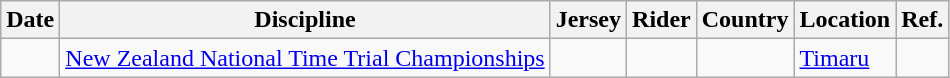<table class="wikitable sortable">
<tr>
<th>Date</th>
<th>Discipline</th>
<th>Jersey</th>
<th>Rider</th>
<th>Country</th>
<th>Location</th>
<th class="unsortable">Ref.</th>
</tr>
<tr>
<td></td>
<td><a href='#'>New Zealand National Time Trial Championships</a></td>
<td align="center"></td>
<td></td>
<td></td>
<td><a href='#'>Timaru</a></td>
<td align="center"></td>
</tr>
</table>
